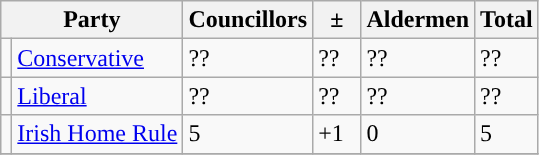<table class="wikitable">
<tr>
<th colspan="2">Party</th>
<th>Councillors</th>
<th>  ±  </th>
<th>Aldermen</th>
<th>Total</th>
</tr>
<tr>
<td style="background-color: "></td>
<td><a href='#'>Conservative</a></td>
<td>??</td>
<td>??</td>
<td>??</td>
<td>??</td>
</tr>
<tr>
<td style="background-color: "></td>
<td><a href='#'>Liberal</a></td>
<td>??</td>
<td>??</td>
<td>??</td>
<td>??</td>
</tr>
<tr>
<td style="background-color: "></td>
<td><a href='#'>Irish Home Rule</a></td>
<td>5</td>
<td>+1</td>
<td>0</td>
<td>5</td>
</tr>
<tr>
</tr>
</table>
